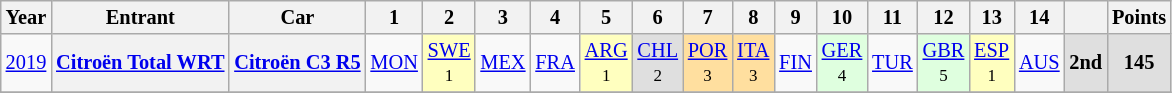<table class="wikitable" border="1" style="text-align:center; font-size:85%;">
<tr>
<th>Year</th>
<th>Entrant</th>
<th>Car</th>
<th>1</th>
<th>2</th>
<th>3</th>
<th>4</th>
<th>5</th>
<th>6</th>
<th>7</th>
<th>8</th>
<th>9</th>
<th>10</th>
<th>11</th>
<th>12</th>
<th>13</th>
<th>14</th>
<th></th>
<th>Points</th>
</tr>
<tr>
<td><a href='#'>2019</a></td>
<th nowrap><a href='#'>Citroën Total WRT</a></th>
<th nowrap><a href='#'>Citroën C3 R5</a></th>
<td><a href='#'>MON</a></td>
<td style="background:#FFFFBF;"><a href='#'>SWE</a><br><small>1</small></td>
<td><a href='#'>MEX</a></td>
<td><a href='#'>FRA</a></td>
<td style="background:#FFFFBF;"><a href='#'>ARG</a><br><small>1</small></td>
<td style="background:#DFDFDF;"><a href='#'>CHL</a><br><small>2</small></td>
<td style="background:#FFDF9F;"><a href='#'>POR</a><br><small>3</small></td>
<td style="background:#FFDF9F;"><a href='#'>ITA</a><br><small>3</small></td>
<td><a href='#'>FIN</a></td>
<td style="background:#DFFFDF;"><a href='#'>GER</a><br><small>4</small></td>
<td><a href='#'>TUR</a></td>
<td style="background:#DFFFDF;"><a href='#'>GBR</a><br><small>5</small></td>
<td style="background:#FFFFBF;"><a href='#'>ESP</a><br><small>1</small></td>
<td><a href='#'>AUS</a><br></td>
<th style="background:#DFDFDF;">2nd</th>
<th style="background:#DFDFDF;">145</th>
</tr>
<tr>
</tr>
</table>
